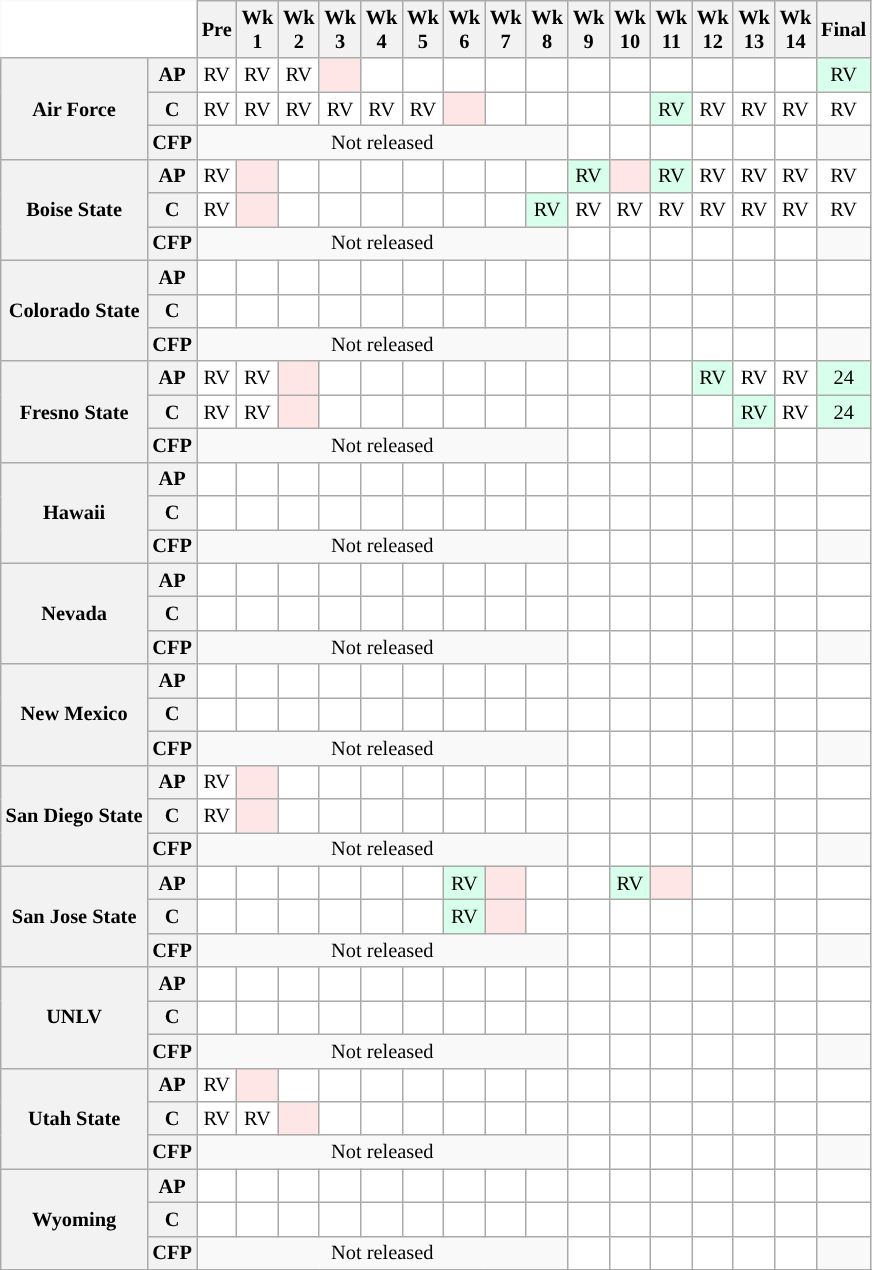<table class="wikitable" style="white-space:nowrap; font-size:85%">
<tr>
<th colspan=2 style="background:white; border-top-style:hidden; border-left-style:hidden;"> </th>
<th>Pre</th>
<th>Wk<br>1</th>
<th>Wk<br>2</th>
<th>Wk<br>3</th>
<th>Wk<br>4</th>
<th>Wk<br>5</th>
<th>Wk<br>6</th>
<th>Wk<br>7</th>
<th>Wk<br>8</th>
<th>Wk<br>9</th>
<th>Wk<br>10</th>
<th>Wk<br>11</th>
<th>Wk<br>12</th>
<th>Wk<br>13</th>
<th>Wk<br>14</th>
<th>Final</th>
</tr>
<tr style="text-align:center;">
<th rowspan="3">Air Force</th>
<th>AP</th>
<td style="background:#FFF;">RV</td>
<td style="background:#FFF;">RV</td>
<td style="background:#FFF;">RV</td>
<td style="background:#ffe6e6;"></td>
<td style="background:#FFF;"></td>
<td style="background:#FFF;"></td>
<td style="background:#FFF;"></td>
<td style="background:#FFF;"></td>
<td style="background:#FFF;"></td>
<td style="background:#FFF;"></td>
<td style="background:#FFF;"></td>
<td style="background:#FFF;"></td>
<td style="background:#FFF;"></td>
<td style="background:#FFF;"></td>
<td style="background:#FFF;"></td>
<td style="background:#d8ffeb;">RV</td>
</tr>
<tr style="text-align:center;">
<th>C</th>
<td style="background:#FFF;">RV</td>
<td style="background:#FFF;">RV</td>
<td style="background:#FFF;">RV</td>
<td style="background:#FFF;">RV</td>
<td style="background:#FFF;">RV</td>
<td style="background:#FFF;">RV</td>
<td style="background:#ffe6e6;"></td>
<td style="background:#FFF;"></td>
<td style="background:#FFF;"></td>
<td style="background:#FFF;"></td>
<td style="background:#FFF;"></td>
<td style="background:#d8ffeb;">RV</td>
<td style="background:#FFF;">RV</td>
<td style="background:#FFF;">RV</td>
<td style="background:#FFF;">RV</td>
<td style="background:#FFF;">RV</td>
</tr>
<tr style="text-align:center;">
<th>CFP</th>
<td colspan="9" style="text-align:center;">Not released</td>
<td style="background:#FFF;"></td>
<td style="background:#FFF;"></td>
<td style="background:#FFF;"></td>
<td style="background:#FFF;"></td>
<td style="background:#FFF;"></td>
<td style="background:#FFF;"></td>
<td style="text-align:center;"></td>
</tr>
<tr style="text-align:center;">
<th rowspan="3">Boise State</th>
<th>AP</th>
<td style="background:#FFF;">RV</td>
<td style="background:#ffe6e6;"></td>
<td style="background:#FFF;"></td>
<td style="background:#FFF;"></td>
<td style="background:#FFF;"></td>
<td style="background:#FFF;"></td>
<td style="background:#FFF;"></td>
<td style="background:#FFF;"></td>
<td style="background:#FFF;"></td>
<td style="background:#d8ffeb;">RV</td>
<td style="background:#ffe6e6;"></td>
<td style="background:#d8ffeb;">RV</td>
<td style="background:#FFF;">RV</td>
<td style="background:#FFF;">RV</td>
<td style="background:#FFF;">RV</td>
<td style="background:#FFF;">RV</td>
</tr>
<tr style="text-align:center;">
<th>C</th>
<td style="background:#FFF;">RV</td>
<td style="background:#ffe6e6;"></td>
<td style="background:#FFF;"></td>
<td style="background:#FFF;"></td>
<td style="background:#FFF;"></td>
<td style="background:#FFF;"></td>
<td style="background:#FFF;"></td>
<td style="background:#FFF;"></td>
<td style="background:#d8ffeb;">RV</td>
<td style="background:#FFF;">RV</td>
<td style="background:#FFF;">RV</td>
<td style="background:#FFF;">RV</td>
<td style="background:#FFF;">RV</td>
<td style="background:#FFF;">RV</td>
<td style="background:#FFF;">RV</td>
<td style="background:#FFF;">RV</td>
</tr>
<tr style="text-align:center;">
<th>CFP</th>
<td colspan="9" style="text-align:center;">Not released</td>
<td style="background:#FFF;"></td>
<td style="background:#FFF;"></td>
<td style="background:#FFF;"></td>
<td style="background:#FFF;"></td>
<td style="background:#FFF;"></td>
<td style="background:#FFF;"></td>
<td style="text-align:center;"></td>
</tr>
<tr style="text-align:center;">
<th rowspan="3">Colorado State</th>
<th>AP</th>
<td style="background:#FFF;"></td>
<td style="background:#FFF;"></td>
<td style="background:#FFF;"></td>
<td style="background:#FFF;"></td>
<td style="background:#FFF;"></td>
<td style="background:#FFF;"></td>
<td style="background:#FFF;"></td>
<td style="background:#FFF;"></td>
<td style="background:#FFF;"></td>
<td style="background:#FFF;"></td>
<td style="background:#FFF;"></td>
<td style="background:#FFF;"></td>
<td style="background:#FFF;"></td>
<td style="background:#FFF;"></td>
<td style="background:#FFF;"></td>
<td style="background:#FFF;"></td>
</tr>
<tr style="text-align:center;">
<th>C</th>
<td style="background:#FFF;"></td>
<td style="background:#FFF;"></td>
<td style="background:#FFF;"></td>
<td style="background:#FFF;"></td>
<td style="background:#FFF;"></td>
<td style="background:#FFF;"></td>
<td style="background:#FFF;"></td>
<td style="background:#FFF;"></td>
<td style="background:#FFF;"></td>
<td style="background:#FFF;"></td>
<td style="background:#FFF;"></td>
<td style="background:#FFF;"></td>
<td style="background:#FFF;"></td>
<td style="background:#FFF;"></td>
<td style="background:#FFF;"></td>
<td style="background:#FFF;"></td>
</tr>
<tr style="text-align:center;">
<th>CFP</th>
<td colspan="9" style="text-align:center;">Not released</td>
<td style="background:#FFF;"></td>
<td style="background:#FFF;"></td>
<td style="background:#FFF;"></td>
<td style="background:#FFF;"></td>
<td style="background:#FFF;"></td>
<td style="background:#FFF;"></td>
<td style="text-align:center;"></td>
</tr>
<tr style="text-align:center;">
<th rowspan="3">Fresno State</th>
<th>AP</th>
<td style="background:#FFF;">RV</td>
<td style="background:#FFF;">RV</td>
<td style="background:#ffe6e6;"></td>
<td style="background:#FFF;"></td>
<td style="background:#FFF;"></td>
<td style="background:#FFF;"></td>
<td style="background:#FFF;"></td>
<td style="background:#FFF;"></td>
<td style="background:#FFF;"></td>
<td style="background:#FFF;"></td>
<td style="background:#FFF;"></td>
<td style="background:#FFF;"></td>
<td style="background:#d8ffeb;">RV</td>
<td style="background:#FFF;">RV</td>
<td style="background:#FFF;">RV</td>
<td style="background:#d8ffeb;">24</td>
</tr>
<tr style="text-align:center;">
<th>C</th>
<td style="background:#FFF;">RV</td>
<td style="background:#FFF;">RV</td>
<td style="background:#ffe6e6;"></td>
<td style="background:#FFF;"></td>
<td style="background:#FFF;"></td>
<td style="background:#FFF;"></td>
<td style="background:#FFF;"></td>
<td style="background:#FFF;"></td>
<td style="background:#FFF;"></td>
<td style="background:#FFF;"></td>
<td style="background:#FFF;"></td>
<td style="background:#FFF;"></td>
<td style="background:#FFF;"></td>
<td style="background:#d8ffeb;">RV</td>
<td style="background:#FFF;">RV</td>
<td style="background:#d8ffeb;">24</td>
</tr>
<tr style="text-align:center;">
<th>CFP</th>
<td colspan="9" style="text-align:center;">Not released</td>
<td style="background:#FFF;"></td>
<td style="background:#FFF;"></td>
<td style="background:#FFF;"></td>
<td style="background:#FFF;"></td>
<td style="background:#FFF;"></td>
<td style="background:#FFF;"></td>
<td style="text-align:center;"></td>
</tr>
<tr style="text-align:center;">
<th rowspan="3">Hawaii</th>
<th>AP</th>
<td style="background:#FFF;"></td>
<td style="background:#FFF;"></td>
<td style="background:#FFF;"></td>
<td style="background:#FFF;"></td>
<td style="background:#FFF;"></td>
<td style="background:#FFF;"></td>
<td style="background:#FFF;"></td>
<td style="background:#FFF;"></td>
<td style="background:#FFF;"></td>
<td style="background:#FFF;"></td>
<td style="background:#FFF;"></td>
<td style="background:#FFF;"></td>
<td style="background:#FFF;"></td>
<td style="background:#FFF;"></td>
<td style="background:#FFF;"></td>
<td style="background:#FFF;"></td>
</tr>
<tr style="text-align:center;">
<th>C</th>
<td style="background:#FFF;"></td>
<td style="background:#FFF;"></td>
<td style="background:#FFF;"></td>
<td style="background:#FFF;"></td>
<td style="background:#FFF;"></td>
<td style="background:#FFF;"></td>
<td style="background:#FFF;"></td>
<td style="background:#FFF;"></td>
<td style="background:#FFF;"></td>
<td style="background:#FFF;"></td>
<td style="background:#FFF;"></td>
<td style="background:#FFF;"></td>
<td style="background:#FFF;"></td>
<td style="background:#FFF;"></td>
<td style="background:#FFF;"></td>
<td style="background:#FFF;"></td>
</tr>
<tr style="text-align:center;">
<th>CFP</th>
<td colspan="9" style="text-align:center;">Not released</td>
<td style="background:#FFF;"></td>
<td style="background:#FFF;"></td>
<td style="background:#FFF;"></td>
<td style="background:#FFF;"></td>
<td style="background:#FFF;"></td>
<td style="background:#FFF;"></td>
<td style="text-align:center;"></td>
</tr>
<tr style="text-align:center;">
<th rowspan="3">Nevada</th>
<th>AP</th>
<td style="background:#FFF;"></td>
<td style="background:#FFF;"></td>
<td style="background:#FFF;"></td>
<td style="background:#FFF;"></td>
<td style="background:#FFF;"></td>
<td style="background:#FFF;"></td>
<td style="background:#FFF;"></td>
<td style="background:#FFF;"></td>
<td style="background:#FFF;"></td>
<td style="background:#FFF;"></td>
<td style="background:#FFF;"></td>
<td style="background:#FFF;"></td>
<td style="background:#FFF;"></td>
<td style="background:#FFF;"></td>
<td style="background:#FFF;"></td>
<td style="background:#FFF;"></td>
</tr>
<tr style="text-align:center;">
<th>C</th>
<td style="background:#FFF;"></td>
<td style="background:#FFF;"></td>
<td style="background:#FFF;"></td>
<td style="background:#FFF;"></td>
<td style="background:#FFF;"></td>
<td style="background:#FFF;"></td>
<td style="background:#FFF;"></td>
<td style="background:#FFF;"></td>
<td style="background:#FFF;"></td>
<td style="background:#FFF;"></td>
<td style="background:#FFF;"></td>
<td style="background:#FFF;"></td>
<td style="background:#FFF;"></td>
<td style="background:#FFF;"></td>
<td style="background:#FFF;"></td>
<td style="background:#FFF;"></td>
</tr>
<tr style="text-align:center;">
<th>CFP</th>
<td colspan="9" style="text-align:center;">Not released</td>
<td style="background:#FFF;"></td>
<td style="background:#FFF;"></td>
<td style="background:#FFF;"></td>
<td style="background:#FFF;"></td>
<td style="background:#FFF;"></td>
<td style="background:#FFF;"></td>
<td style="text-align:center;"></td>
</tr>
<tr style="text-align:center;">
<th rowspan="3">New Mexico</th>
<th>AP</th>
<td style="background:#FFF;"></td>
<td style="background:#FFF;"></td>
<td style="background:#FFF;"></td>
<td style="background:#FFF;"></td>
<td style="background:#FFF;"></td>
<td style="background:#FFF;"></td>
<td style="background:#FFF;"></td>
<td style="background:#FFF;"></td>
<td style="background:#FFF;"></td>
<td style="background:#FFF;"></td>
<td style="background:#FFF;"></td>
<td style="background:#FFF;"></td>
<td style="background:#FFF;"></td>
<td style="background:#FFF;"></td>
<td style="background:#FFF;"></td>
<td style="background:#FFF;"></td>
</tr>
<tr style="text-align:center;">
<th>C</th>
<td style="background:#FFF;"></td>
<td style="background:#FFF;"></td>
<td style="background:#FFF;"></td>
<td style="background:#FFF;"></td>
<td style="background:#FFF;"></td>
<td style="background:#FFF;"></td>
<td style="background:#FFF;"></td>
<td style="background:#FFF;"></td>
<td style="background:#FFF;"></td>
<td style="background:#FFF;"></td>
<td style="background:#FFF;"></td>
<td style="background:#FFF;"></td>
<td style="background:#FFF;"></td>
<td style="background:#FFF;"></td>
<td style="background:#FFF;"></td>
<td style="background:#FFF;"></td>
</tr>
<tr style="text-align:center;">
<th>CFP</th>
<td colspan="9" style="text-align:center;">Not released</td>
<td style="background:#FFF;"></td>
<td style="background:#FFF;"></td>
<td style="background:#FFF;"></td>
<td style="background:#FFF;"></td>
<td style="background:#FFF;"></td>
<td style="background:#FFF;"></td>
<td style="text-align:center;"></td>
</tr>
<tr style="text-align:center;">
<th rowspan="3">San Diego State</th>
<th>AP</th>
<td style="background:#FFF;">RV</td>
<td style="background:#ffe6e6;"></td>
<td style="background:#FFF;"></td>
<td style="background:#FFF;"></td>
<td style="background:#FFF;"></td>
<td style="background:#FFF;"></td>
<td style="background:#FFF;"></td>
<td style="background:#FFF;"></td>
<td style="background:#FFF;"></td>
<td style="background:#FFF;"></td>
<td style="background:#FFF;"></td>
<td style="background:#FFF;"></td>
<td style="background:#FFF;"></td>
<td style="background:#FFF;"></td>
<td style="background:#FFF;"></td>
<td style="background:#FFF;"></td>
</tr>
<tr style="text-align:center;">
<th>C</th>
<td style="background:#FFF;">RV</td>
<td style="background:#ffe6e6;"></td>
<td style="background:#FFF;"></td>
<td style="background:#FFF;"></td>
<td style="background:#FFF;"></td>
<td style="background:#FFF;"></td>
<td style="background:#FFF;"></td>
<td style="background:#FFF;"></td>
<td style="background:#FFF;"></td>
<td style="background:#FFF;"></td>
<td style="background:#FFF;"></td>
<td style="background:#FFF;"></td>
<td style="background:#FFF;"></td>
<td style="background:#FFF;"></td>
<td style="background:#FFF;"></td>
<td style="background:#FFF;"></td>
</tr>
<tr style="text-align:center;">
<th>CFP</th>
<td colspan="9" style="text-align:center;">Not released</td>
<td style="background:#FFF;"></td>
<td style="background:#FFF;"></td>
<td style="background:#FFF;"></td>
<td style="background:#FFF;"></td>
<td style="background:#FFF;"></td>
<td style="background:#FFF;"></td>
<td style="text-align:center;"></td>
</tr>
<tr style="text-align:center;">
<th rowspan="3">San Jose State</th>
<th>AP</th>
<td style="background:#FFF;"></td>
<td style="background:#FFF;"></td>
<td style="background:#FFF;"></td>
<td style="background:#FFF;"></td>
<td style="background:#FFF;"></td>
<td style="background:#FFF;"></td>
<td style="background:#d8ffeb;">RV</td>
<td style="background:#ffe6e6;"></td>
<td style="background:#FFF;"></td>
<td style="background:#FFF;"></td>
<td style="background:#d8ffeb;">RV</td>
<td style="background:#ffe6e6;"></td>
<td style="background:#FFF;"></td>
<td style="background:#FFF;"></td>
<td style="background:#FFF;"></td>
<td style="background:#FFF;"></td>
</tr>
<tr style="text-align:center;">
<th>C</th>
<td style="background:#FFF;"></td>
<td style="background:#FFF;"></td>
<td style="background:#FFF;"></td>
<td style="background:#FFF;"></td>
<td style="background:#FFF;"></td>
<td style="background:#FFF;"></td>
<td style="background:#d8ffeb;">RV</td>
<td style="background:#ffe6e6;"></td>
<td style="background:#FFF;"></td>
<td style="background:#FFF;"></td>
<td style="background:#FFF;"></td>
<td style="background:#FFF;"></td>
<td style="background:#FFF;"></td>
<td style="background:#FFF;"></td>
<td style="background:#FFF;"></td>
<td style="background:#FFF;"></td>
</tr>
<tr style="text-align:center;">
<th>CFP</th>
<td colspan="9" style="text-align:center;">Not released</td>
<td style="background:#FFF;"></td>
<td style="background:#FFF;"></td>
<td style="background:#FFF;"></td>
<td style="background:#FFF;"></td>
<td style="background:#FFF;"></td>
<td style="background:#FFF;"></td>
<td style="text-align:center;"></td>
</tr>
<tr style="text-align:center;">
<th rowspan="3">UNLV</th>
<th>AP</th>
<td style="background:#FFF;"></td>
<td style="background:#FFF;"></td>
<td style="background:#FFF;"></td>
<td style="background:#FFF;"></td>
<td style="background:#FFF;"></td>
<td style="background:#FFF;"></td>
<td style="background:#FFF;"></td>
<td style="background:#FFF;"></td>
<td style="background:#FFF;"></td>
<td style="background:#FFF;"></td>
<td style="background:#FFF;"></td>
<td style="background:#FFF;"></td>
<td style="background:#FFF;"></td>
<td style="background:#FFF;"></td>
<td style="background:#FFF;"></td>
<td style="background:#FFF;"></td>
</tr>
<tr style="text-align:center;">
<th>C</th>
<td style="background:#FFF;"></td>
<td style="background:#FFF;"></td>
<td style="background:#FFF;"></td>
<td style="background:#FFF;"></td>
<td style="background:#FFF;"></td>
<td style="background:#FFF;"></td>
<td style="background:#FFF;"></td>
<td style="background:#FFF;"></td>
<td style="background:#FFF;"></td>
<td style="background:#FFF;"></td>
<td style="background:#FFF;"></td>
<td style="background:#FFF;"></td>
<td style="background:#FFF;"></td>
<td style="background:#FFF;"></td>
<td style="background:#FFF;"></td>
<td style="background:#FFF;"></td>
</tr>
<tr style="text-align:center;">
<th>CFP</th>
<td colspan="9" style="text-align:center;">Not released</td>
<td style="background:#FFF;"></td>
<td style="background:#FFF;"></td>
<td style="background:#FFF;"></td>
<td style="background:#FFF;"></td>
<td style="background:#FFF;"></td>
<td style="background:#FFF;"></td>
<td style="text-align:center;"></td>
</tr>
<tr style="text-align:center;">
<th rowspan="3">Utah State</th>
<th>AP</th>
<td style="background:#FFF;">RV</td>
<td style="background:#ffe6e6;"></td>
<td style="background:#FFF;"></td>
<td style="background:#FFF;"></td>
<td style="background:#FFF;"></td>
<td style="background:#FFF;"></td>
<td style="background:#FFF;"></td>
<td style="background:#FFF;"></td>
<td style="background:#FFF;"></td>
<td style="background:#FFF;"></td>
<td style="background:#FFF;"></td>
<td style="background:#FFF;"></td>
<td style="background:#FFF;"></td>
<td style="background:#FFF;"></td>
<td style="background:#FFF;"></td>
<td style="background:#FFF;"></td>
</tr>
<tr style="text-align:center;">
<th>C</th>
<td style="background:#FFF;">RV</td>
<td style="background:#FFF;">RV</td>
<td style="background:#ffe6e6;"></td>
<td style="background:#FFF;"></td>
<td style="background:#FFF;"></td>
<td style="background:#FFF;"></td>
<td style="background:#FFF;"></td>
<td style="background:#FFF;"></td>
<td style="background:#FFF;"></td>
<td style="background:#FFF;"></td>
<td style="background:#FFF;"></td>
<td style="background:#FFF;"></td>
<td style="background:#FFF;"></td>
<td style="background:#FFF;"></td>
<td style="background:#FFF;"></td>
<td style="background:#FFF;"></td>
</tr>
<tr style="text-align:center;">
<th>CFP</th>
<td colspan="9" style="text-align:center;">Not released</td>
<td style="background:#FFF;"></td>
<td style="background:#FFF;"></td>
<td style="background:#FFF;"></td>
<td style="background:#FFF;"></td>
<td style="background:#FFF;"></td>
<td style="background:#FFF;"></td>
<td style="text-align:center;"></td>
</tr>
<tr style="text-align:center;">
<th rowspan="3">Wyoming</th>
<th>AP</th>
<td style="background:#FFF;"></td>
<td style="background:#FFF;"></td>
<td style="background:#FFF;"></td>
<td style="background:#FFF;"></td>
<td style="background:#FFF;"></td>
<td style="background:#FFF;"></td>
<td style="background:#FFF;"></td>
<td style="background:#FFF;"></td>
<td style="background:#FFF;"></td>
<td style="background:#FFF;"></td>
<td style="background:#FFF;"></td>
<td style="background:#FFF;"></td>
<td style="background:#FFF;"></td>
<td style="background:#FFF;"></td>
<td style="background:#FFF;"></td>
<td style="background:#FFF;"></td>
</tr>
<tr style="text-align:center;">
<th>C</th>
<td style="background:#FFF;"></td>
<td style="background:#FFF;"></td>
<td style="background:#FFF;"></td>
<td style="background:#FFF;"></td>
<td style="background:#FFF;"></td>
<td style="background:#FFF;"></td>
<td style="background:#FFF;"></td>
<td style="background:#FFF;"></td>
<td style="background:#FFF;"></td>
<td style="background:#FFF;"></td>
<td style="background:#FFF;"></td>
<td style="background:#FFF;"></td>
<td style="background:#FFF;"></td>
<td style="background:#FFF;"></td>
<td style="background:#FFF;"></td>
<td style="background:#FFF;"></td>
</tr>
<tr style="text-align:center;">
<th>CFP</th>
<td colspan="9" style="text-align:center;">Not released</td>
<td style="background:#FFF;"></td>
<td style="background:#FFF;"></td>
<td style="background:#FFF;"></td>
<td style="background:#FFF;"></td>
<td style="background:#FFF;"></td>
<td style="background:#FFF;"></td>
<td style="text-align:center;"></td>
</tr>
<tr style="text-align:center;">
</tr>
</table>
